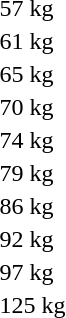<table>
<tr>
<td rowspan=2>57 kg</td>
<td rowspan=2></td>
<td rowspan=2></td>
<td></td>
</tr>
<tr>
<td></td>
</tr>
<tr>
<td rowspan=2>61 kg</td>
<td rowspan=2></td>
<td rowspan=2></td>
<td></td>
</tr>
<tr>
<td></td>
</tr>
<tr>
<td rowspan=2>65 kg</td>
<td rowspan=2></td>
<td rowspan=2></td>
<td></td>
</tr>
<tr>
<td></td>
</tr>
<tr>
<td>70 kg</td>
<td></td>
<td></td>
<td></td>
</tr>
<tr>
<td rowspan=2>74 kg</td>
<td rowspan=2></td>
<td rowspan=2></td>
<td></td>
</tr>
<tr>
<td></td>
</tr>
<tr>
<td>79 kg</td>
<td></td>
<td></td>
<td></td>
</tr>
<tr>
<td rowspan=2>86 kg</td>
<td rowspan=2></td>
<td rowspan=2></td>
<td></td>
</tr>
<tr>
<td></td>
</tr>
<tr>
<td>92 kg</td>
<td></td>
<td></td>
<td></td>
</tr>
<tr>
<td>97 kg</td>
<td></td>
<td></td>
<td></td>
</tr>
<tr>
<td rowspan=2>125 kg</td>
<td rowspan=2></td>
<td rowspan=2></td>
<td></td>
</tr>
<tr>
<td></td>
</tr>
</table>
